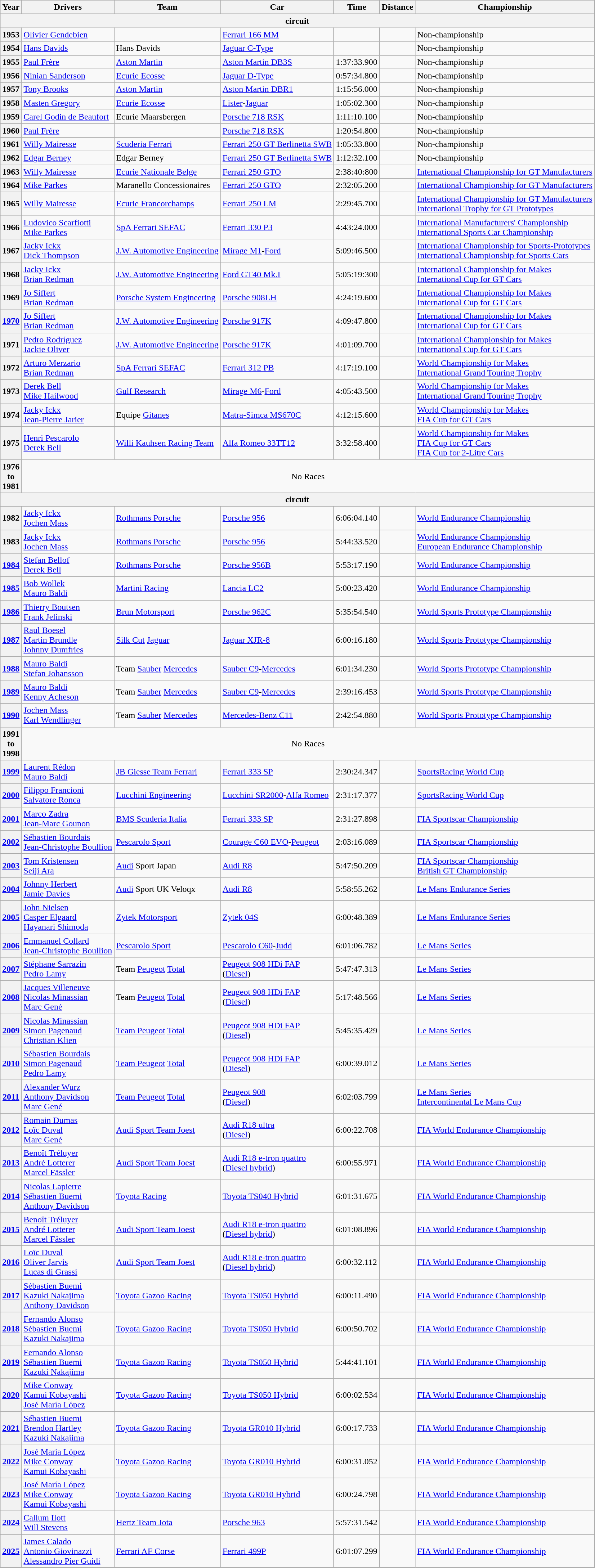<table class="wikitable sortable">
<tr>
<th>Year</th>
<th>Drivers</th>
<th>Team</th>
<th>Car</th>
<th>Time</th>
<th>Distance</th>
<th>Championship</th>
</tr>
<tr>
<th colspan=7> circuit</th>
</tr>
<tr>
<th>1953</th>
<td> <a href='#'>Olivier Gendebien</a></td>
<td></td>
<td><a href='#'>Ferrari 166 MM</a></td>
<td></td>
<td></td>
<td>Non-championship</td>
</tr>
<tr>
<th>1954</th>
<td> <a href='#'>Hans Davids</a></td>
<td> Hans Davids</td>
<td><a href='#'>Jaguar C-Type</a></td>
<td></td>
<td></td>
<td>Non-championship</td>
</tr>
<tr>
<th>1955</th>
<td> <a href='#'>Paul Frère</a></td>
<td> <a href='#'>Aston Martin</a></td>
<td><a href='#'>Aston Martin DB3S</a></td>
<td>1:37:33.900</td>
<td></td>
<td>Non-championship</td>
</tr>
<tr>
<th>1956</th>
<td> <a href='#'>Ninian Sanderson</a></td>
<td> <a href='#'>Ecurie Ecosse</a></td>
<td><a href='#'>Jaguar D-Type</a></td>
<td>0:57:34.800</td>
<td></td>
<td>Non-championship</td>
</tr>
<tr>
<th>1957</th>
<td> <a href='#'>Tony Brooks</a></td>
<td> <a href='#'>Aston Martin</a></td>
<td><a href='#'>Aston Martin DBR1</a></td>
<td>1:15:56.000</td>
<td></td>
<td>Non-championship</td>
</tr>
<tr>
<th>1958</th>
<td> <a href='#'>Masten Gregory</a></td>
<td> <a href='#'>Ecurie Ecosse</a></td>
<td><a href='#'>Lister</a>-<a href='#'>Jaguar</a></td>
<td>1:05:02.300</td>
<td></td>
<td>Non-championship</td>
</tr>
<tr>
<th>1959</th>
<td> <a href='#'>Carel Godin de Beaufort</a></td>
<td> Ecurie Maarsbergen</td>
<td><a href='#'>Porsche 718 RSK</a></td>
<td>1:11:10.100</td>
<td></td>
<td>Non-championship</td>
</tr>
<tr>
<th>1960</th>
<td> <a href='#'>Paul Frère</a></td>
<td></td>
<td><a href='#'>Porsche 718 RSK</a></td>
<td>1:20:54.800</td>
<td></td>
<td>Non-championship</td>
</tr>
<tr>
<th>1961</th>
<td> <a href='#'>Willy Mairesse</a></td>
<td> <a href='#'>Scuderia Ferrari</a></td>
<td><a href='#'>Ferrari 250 GT Berlinetta SWB</a></td>
<td>1:05:33.800</td>
<td></td>
<td>Non-championship</td>
</tr>
<tr>
<th>1962</th>
<td> <a href='#'>Edgar Berney</a></td>
<td> Edgar Berney</td>
<td><a href='#'>Ferrari 250 GT Berlinetta SWB</a></td>
<td>1:12:32.100</td>
<td></td>
<td>Non-championship</td>
</tr>
<tr>
<th>1963</th>
<td> <a href='#'>Willy Mairesse</a></td>
<td> <a href='#'>Ecurie Nationale Belge</a></td>
<td><a href='#'>Ferrari 250 GTO</a></td>
<td>2:38:40:800</td>
<td></td>
<td><a href='#'>International Championship for GT Manufacturers</a></td>
</tr>
<tr>
<th>1964</th>
<td> <a href='#'>Mike Parkes</a></td>
<td> Maranello Concessionaires</td>
<td><a href='#'>Ferrari 250 GTO</a></td>
<td>2:32:05.200</td>
<td></td>
<td><a href='#'>International Championship for GT Manufacturers</a></td>
</tr>
<tr>
<th>1965</th>
<td> <a href='#'>Willy Mairesse</a></td>
<td> <a href='#'>Ecurie Francorchamps</a></td>
<td><a href='#'>Ferrari 250 LM</a></td>
<td>2:29:45.700</td>
<td></td>
<td><a href='#'>International Championship for GT Manufacturers</a> <br> <a href='#'>International Trophy for GT Prototypes</a></td>
</tr>
<tr>
<th>1966</th>
<td> <a href='#'>Ludovico Scarfiotti</a> <br>  <a href='#'>Mike Parkes</a></td>
<td> <a href='#'>SpA Ferrari SEFAC</a></td>
<td><a href='#'>Ferrari 330 P3</a></td>
<td>4:43:24.000</td>
<td></td>
<td><a href='#'>International Manufacturers' Championship</a> <br> <a href='#'>International Sports Car Championship</a></td>
</tr>
<tr>
<th>1967</th>
<td> <a href='#'>Jacky Ickx</a> <br>  <a href='#'>Dick Thompson</a></td>
<td> <a href='#'>J.W. Automotive Engineering</a></td>
<td><a href='#'>Mirage M1</a>-<a href='#'>Ford</a></td>
<td>5:09:46.500</td>
<td></td>
<td><a href='#'>International Championship for Sports-Prototypes</a> <br> <a href='#'>International Championship for Sports Cars</a></td>
</tr>
<tr>
<th>1968</th>
<td> <a href='#'>Jacky Ickx</a> <br>  <a href='#'>Brian Redman</a></td>
<td> <a href='#'>J.W. Automotive Engineering</a></td>
<td><a href='#'>Ford GT40 Mk.I</a></td>
<td>5:05:19:300</td>
<td></td>
<td><a href='#'>International Championship for Makes</a> <br> <a href='#'>International Cup for GT Cars</a></td>
</tr>
<tr>
<th>1969</th>
<td> <a href='#'>Jo Siffert</a>  <br> <a href='#'>Brian Redman</a></td>
<td> <a href='#'>Porsche System Engineering</a></td>
<td><a href='#'>Porsche 908LH</a></td>
<td>4:24:19.600</td>
<td></td>
<td><a href='#'>International Championship for Makes</a> <br> <a href='#'>International Cup for GT Cars</a></td>
</tr>
<tr>
<th><a href='#'>1970</a></th>
<td> <a href='#'>Jo Siffert</a><br> <a href='#'>Brian Redman</a></td>
<td> <a href='#'>J.W. Automotive Engineering</a></td>
<td><a href='#'>Porsche 917K</a></td>
<td>4:09:47.800</td>
<td></td>
<td><a href='#'>International Championship for Makes</a> <br> <a href='#'>International Cup for GT Cars</a></td>
</tr>
<tr>
<th>1971</th>
<td> <a href='#'>Pedro Rodríguez</a><br>  <a href='#'>Jackie Oliver</a></td>
<td> <a href='#'>J.W. Automotive Engineering</a></td>
<td><a href='#'>Porsche 917K</a></td>
<td>4:01:09.700</td>
<td></td>
<td><a href='#'>International Championship for Makes</a> <br> <a href='#'>International Cup for GT Cars</a></td>
</tr>
<tr>
<th>1972</th>
<td> <a href='#'>Arturo Merzario</a><br> <a href='#'>Brian Redman</a></td>
<td> <a href='#'>SpA Ferrari SEFAC</a></td>
<td><a href='#'>Ferrari 312 PB</a></td>
<td>4:17:19.100</td>
<td></td>
<td><a href='#'>World Championship for Makes</a> <br> <a href='#'>International Grand Touring Trophy</a></td>
</tr>
<tr>
<th>1973</th>
<td> <a href='#'>Derek Bell</a><br> <a href='#'>Mike Hailwood</a></td>
<td> <a href='#'>Gulf Research</a></td>
<td><a href='#'>Mirage M6</a>-<a href='#'>Ford</a></td>
<td>4:05:43.500</td>
<td></td>
<td><a href='#'>World Championship for Makes</a> <br> <a href='#'>International Grand Touring Trophy</a></td>
</tr>
<tr>
<th>1974</th>
<td> <a href='#'>Jacky Ickx</a><br> <a href='#'>Jean-Pierre Jarier</a></td>
<td> Equipe <a href='#'>Gitanes</a></td>
<td><a href='#'>Matra-Simca MS670C</a></td>
<td>4:12:15.600</td>
<td></td>
<td><a href='#'>World Championship for Makes</a> <br> <a href='#'>FIA Cup for GT Cars</a></td>
</tr>
<tr>
<th>1975</th>
<td> <a href='#'>Henri Pescarolo</a><br> <a href='#'>Derek Bell</a></td>
<td> <a href='#'>Willi Kauhsen Racing Team</a></td>
<td><a href='#'>Alfa Romeo 33TT12</a></td>
<td>3:32:58.400</td>
<td></td>
<td><a href='#'>World Championship for Makes</a> <br> <a href='#'>FIA Cup for GT Cars</a> <br> <a href='#'>FIA Cup for 2-Litre Cars</a></td>
</tr>
<tr>
<th>1976<br>to<br>1981</th>
<td colspan=6 align="center">No Races</td>
</tr>
<tr>
<th colspan=7> circuit</th>
</tr>
<tr>
<th>1982</th>
<td> <a href='#'>Jacky Ickx</a><br> <a href='#'>Jochen Mass</a></td>
<td> <a href='#'>Rothmans Porsche</a></td>
<td><a href='#'>Porsche 956</a></td>
<td>6:06:04.140</td>
<td></td>
<td><a href='#'>World Endurance Championship</a></td>
</tr>
<tr>
<th>1983</th>
<td> <a href='#'>Jacky Ickx</a><br> <a href='#'>Jochen Mass</a></td>
<td> <a href='#'>Rothmans Porsche</a></td>
<td><a href='#'>Porsche 956</a></td>
<td>5:44:33.520</td>
<td></td>
<td><a href='#'>World Endurance Championship</a> <br> <a href='#'>European Endurance Championship</a></td>
</tr>
<tr>
<th><a href='#'>1984</a></th>
<td> <a href='#'>Stefan Bellof</a><br> <a href='#'>Derek Bell</a></td>
<td> <a href='#'>Rothmans Porsche</a></td>
<td><a href='#'>Porsche 956B</a></td>
<td>5:53:17.190</td>
<td></td>
<td><a href='#'>World Endurance Championship</a></td>
</tr>
<tr>
<th><a href='#'>1985</a></th>
<td> <a href='#'>Bob Wollek</a><br> <a href='#'>Mauro Baldi</a></td>
<td> <a href='#'>Martini Racing</a></td>
<td><a href='#'>Lancia LC2</a></td>
<td>5:00:23.420</td>
<td></td>
<td><a href='#'>World Endurance Championship</a></td>
</tr>
<tr>
<th><a href='#'>1986</a></th>
<td> <a href='#'>Thierry Boutsen</a><br> <a href='#'>Frank Jelinski</a></td>
<td> <a href='#'>Brun Motorsport</a></td>
<td><a href='#'>Porsche 962C</a></td>
<td>5:35:54.540</td>
<td></td>
<td><a href='#'>World Sports Prototype Championship</a></td>
</tr>
<tr>
<th><a href='#'>1987</a></th>
<td> <a href='#'>Raul Boesel</a><br> <a href='#'>Martin Brundle</a><br> <a href='#'>Johnny Dumfries</a></td>
<td> <a href='#'>Silk Cut</a> <a href='#'>Jaguar</a></td>
<td><a href='#'>Jaguar XJR-8</a></td>
<td>6:00:16.180</td>
<td></td>
<td><a href='#'>World Sports Prototype Championship</a></td>
</tr>
<tr>
<th><a href='#'>1988</a></th>
<td> <a href='#'>Mauro Baldi</a><br> <a href='#'>Stefan Johansson</a></td>
<td> Team <a href='#'>Sauber</a> <a href='#'>Mercedes</a></td>
<td><a href='#'>Sauber C9</a>-<a href='#'>Mercedes</a></td>
<td>6:01:34.230</td>
<td></td>
<td><a href='#'>World Sports Prototype Championship</a></td>
</tr>
<tr>
<th><a href='#'>1989</a></th>
<td> <a href='#'>Mauro Baldi</a><br> <a href='#'>Kenny Acheson</a></td>
<td> Team <a href='#'>Sauber</a> <a href='#'>Mercedes</a></td>
<td><a href='#'>Sauber C9</a>-<a href='#'>Mercedes</a></td>
<td>2:39:16.453</td>
<td></td>
<td><a href='#'>World Sports Prototype Championship</a></td>
</tr>
<tr>
<th><a href='#'>1990</a></th>
<td> <a href='#'>Jochen Mass</a><br> <a href='#'>Karl Wendlinger</a></td>
<td> Team <a href='#'>Sauber</a> <a href='#'>Mercedes</a></td>
<td><a href='#'>Mercedes-Benz C11</a></td>
<td>2:42:54.880</td>
<td></td>
<td><a href='#'>World Sports Prototype Championship</a></td>
</tr>
<tr>
<th>1991<br>to<br>1998</th>
<td colspan=6 align="center">No Races</td>
</tr>
<tr>
<th><a href='#'>1999</a></th>
<td> <a href='#'>Laurent Rédon</a> <br> <a href='#'>Mauro Baldi</a></td>
<td> <a href='#'>JB Giesse Team Ferrari</a></td>
<td><a href='#'>Ferrari 333 SP</a></td>
<td>2:30:24.347</td>
<td></td>
<td><a href='#'>SportsRacing World Cup</a></td>
</tr>
<tr>
<th><a href='#'>2000</a></th>
<td> <a href='#'>Filippo Francioni</a><br> <a href='#'>Salvatore Ronca</a></td>
<td> <a href='#'>Lucchini Engineering</a></td>
<td><a href='#'>Lucchini SR2000</a>-<a href='#'>Alfa Romeo</a></td>
<td>2:31:17.377</td>
<td></td>
<td><a href='#'>SportsRacing World Cup</a></td>
</tr>
<tr>
<th><a href='#'>2001</a></th>
<td> <a href='#'>Marco Zadra</a><br> <a href='#'>Jean-Marc Gounon</a></td>
<td> <a href='#'>BMS Scuderia Italia</a></td>
<td><a href='#'>Ferrari 333 SP</a></td>
<td>2:31:27.898</td>
<td></td>
<td><a href='#'>FIA Sportscar Championship</a></td>
</tr>
<tr>
<th><a href='#'>2002</a></th>
<td> <a href='#'>Sébastien Bourdais</a><br> <a href='#'>Jean-Christophe Boullion</a></td>
<td> <a href='#'>Pescarolo Sport</a></td>
<td><a href='#'>Courage C60 EVO</a>-<a href='#'>Peugeot</a></td>
<td>2:03:16.089</td>
<td></td>
<td><a href='#'>FIA Sportscar Championship</a></td>
</tr>
<tr>
<th><a href='#'>2003</a></th>
<td> <a href='#'>Tom Kristensen</a><br> <a href='#'>Seiji Ara</a></td>
<td> <a href='#'>Audi</a> Sport Japan</td>
<td><a href='#'>Audi R8</a></td>
<td>5:47:50.209</td>
<td></td>
<td><a href='#'>FIA Sportscar Championship</a><br><a href='#'>British GT Championship</a></td>
</tr>
<tr>
<th><a href='#'>2004</a></th>
<td> <a href='#'>Johnny Herbert</a><br> <a href='#'>Jamie Davies</a></td>
<td> <a href='#'>Audi</a> Sport UK Veloqx</td>
<td><a href='#'>Audi R8</a></td>
<td>5:58:55.262</td>
<td></td>
<td><a href='#'>Le Mans Endurance Series</a></td>
</tr>
<tr>
<th><a href='#'>2005</a></th>
<td> <a href='#'>John Nielsen</a><br> <a href='#'>Casper Elgaard</a><br> <a href='#'>Hayanari Shimoda</a></td>
<td> <a href='#'>Zytek Motorsport</a></td>
<td><a href='#'>Zytek 04S</a></td>
<td>6:00:48.389</td>
<td></td>
<td><a href='#'>Le Mans Endurance Series</a></td>
</tr>
<tr>
<th><a href='#'>2006</a></th>
<td> <a href='#'>Emmanuel Collard</a><br> <a href='#'>Jean-Christophe Boullion</a></td>
<td> <a href='#'>Pescarolo Sport</a></td>
<td><a href='#'>Pescarolo C60</a>-<a href='#'>Judd</a></td>
<td>6:01:06.782</td>
<td></td>
<td><a href='#'>Le Mans Series</a></td>
</tr>
<tr>
<th><a href='#'>2007</a></th>
<td> <a href='#'>Stéphane Sarrazin</a><br> <a href='#'>Pedro Lamy</a></td>
<td> Team <a href='#'>Peugeot</a> <a href='#'>Total</a></td>
<td><a href='#'>Peugeot 908 HDi FAP</a><br>(<a href='#'>Diesel</a>)</td>
<td>5:47:47.313</td>
<td></td>
<td><a href='#'>Le Mans Series</a></td>
</tr>
<tr>
<th><a href='#'>2008</a></th>
<td> <a href='#'>Jacques Villeneuve</a><br> <a href='#'>Nicolas Minassian</a><br> <a href='#'>Marc Gené</a></td>
<td> Team <a href='#'>Peugeot</a> <a href='#'>Total</a></td>
<td><a href='#'>Peugeot 908 HDi FAP</a><br>(<a href='#'>Diesel</a>)</td>
<td>5:17:48.566</td>
<td></td>
<td><a href='#'>Le Mans Series</a></td>
</tr>
<tr>
<th><a href='#'>2009</a></th>
<td> <a href='#'>Nicolas Minassian</a><br> <a href='#'>Simon Pagenaud</a><br> <a href='#'>Christian Klien</a></td>
<td> <a href='#'>Team Peugeot</a> <a href='#'>Total</a></td>
<td><a href='#'>Peugeot 908 HDi FAP</a><br>(<a href='#'>Diesel</a>)</td>
<td>5:45:35.429</td>
<td></td>
<td><a href='#'>Le Mans Series</a></td>
</tr>
<tr>
<th><a href='#'>2010</a></th>
<td> <a href='#'>Sébastien Bourdais</a><br> <a href='#'>Simon Pagenaud</a><br> <a href='#'>Pedro Lamy</a></td>
<td> <a href='#'>Team Peugeot</a> <a href='#'>Total</a></td>
<td><a href='#'>Peugeot 908 HDi FAP</a><br>(<a href='#'>Diesel</a>)</td>
<td>6:00:39.012</td>
<td></td>
<td><a href='#'>Le Mans Series</a></td>
</tr>
<tr>
<th><a href='#'>2011</a></th>
<td> <a href='#'>Alexander Wurz</a><br> <a href='#'>Anthony Davidson</a> <br>  <a href='#'>Marc Gené</a></td>
<td> <a href='#'>Team Peugeot</a> <a href='#'>Total</a></td>
<td><a href='#'>Peugeot 908</a><br>(<a href='#'>Diesel</a>)</td>
<td>6:02:03.799</td>
<td></td>
<td><a href='#'>Le Mans Series</a><br><a href='#'>Intercontinental Le Mans Cup</a></td>
</tr>
<tr>
<th><a href='#'>2012</a></th>
<td> <a href='#'>Romain Dumas</a><br> <a href='#'>Loïc Duval</a> <br> <a href='#'>Marc Gené</a></td>
<td> <a href='#'>Audi Sport Team Joest</a></td>
<td><a href='#'>Audi R18 ultra</a><br>(<a href='#'>Diesel</a>)</td>
<td>6:00:22.708</td>
<td></td>
<td><a href='#'>FIA World Endurance Championship</a></td>
</tr>
<tr>
<th><a href='#'>2013</a></th>
<td> <a href='#'>Benoît Tréluyer</a><br>  <a href='#'>André Lotterer</a> <br> <a href='#'>Marcel Fässler</a></td>
<td> <a href='#'>Audi Sport Team Joest</a></td>
<td><a href='#'>Audi R18 e-tron quattro</a><br>(<a href='#'>Diesel hybrid</a>)</td>
<td>6:00:55.971</td>
<td></td>
<td><a href='#'>FIA World Endurance Championship</a></td>
</tr>
<tr>
<th><a href='#'>2014</a></th>
<td> <a href='#'>Nicolas Lapierre</a> <br>  <a href='#'>Sébastien Buemi</a><br> <a href='#'>Anthony Davidson</a></td>
<td> <a href='#'>Toyota Racing</a></td>
<td><a href='#'>Toyota TS040 Hybrid</a></td>
<td>6:01:31.675</td>
<td></td>
<td><a href='#'>FIA World Endurance Championship</a></td>
</tr>
<tr>
<th><a href='#'>2015</a></th>
<td> <a href='#'>Benoît Tréluyer</a><br>  <a href='#'>André Lotterer</a><br> <a href='#'>Marcel Fässler</a></td>
<td> <a href='#'>Audi Sport Team Joest</a></td>
<td><a href='#'>Audi R18 e-tron quattro</a><br>(<a href='#'>Diesel hybrid</a>)</td>
<td>6:01:08.896</td>
<td> </td>
<td><a href='#'>FIA World Endurance Championship</a></td>
</tr>
<tr>
</tr>
<tr>
<th><a href='#'>2016</a></th>
<td> <a href='#'>Loïc Duval</a><br>  <a href='#'>Oliver Jarvis</a><br> <a href='#'>Lucas di Grassi</a></td>
<td> <a href='#'>Audi Sport Team Joest</a></td>
<td><a href='#'>Audi R18 e-tron quattro</a><br>(<a href='#'>Diesel hybrid</a>)</td>
<td>6:00:32.112</td>
<td></td>
<td><a href='#'>FIA World Endurance Championship</a></td>
</tr>
<tr>
<th><a href='#'>2017</a></th>
<td> <a href='#'>Sébastien Buemi</a><br> <a href='#'>Kazuki Nakajima</a><br> <a href='#'>Anthony Davidson</a></td>
<td> <a href='#'>Toyota Gazoo Racing</a></td>
<td><a href='#'>Toyota TS050 Hybrid</a></td>
<td>6:00:11.490</td>
<td></td>
<td><a href='#'>FIA World Endurance Championship</a></td>
</tr>
<tr>
<th><a href='#'>2018</a></th>
<td> <a href='#'>Fernando Alonso</a><br> <a href='#'>Sébastien Buemi</a><br> <a href='#'>Kazuki Nakajima</a></td>
<td> <a href='#'>Toyota Gazoo Racing</a></td>
<td><a href='#'>Toyota TS050 Hybrid</a></td>
<td>6:00:50.702</td>
<td></td>
<td><a href='#'>FIA World Endurance Championship</a></td>
</tr>
<tr>
<th><a href='#'>2019</a></th>
<td> <a href='#'>Fernando Alonso</a><br> <a href='#'>Sébastien Buemi</a><br> <a href='#'>Kazuki Nakajima</a></td>
<td> <a href='#'>Toyota Gazoo Racing</a></td>
<td><a href='#'>Toyota TS050 Hybrid</a></td>
<td>5:44:41.101 </td>
<td></td>
<td><a href='#'>FIA World Endurance Championship</a></td>
</tr>
<tr>
<th><a href='#'>2020</a></th>
<td> <a href='#'>Mike Conway</a><br> <a href='#'>Kamui Kobayashi</a><br> <a href='#'>José María López</a></td>
<td> <a href='#'>Toyota Gazoo Racing</a></td>
<td><a href='#'>Toyota TS050 Hybrid</a></td>
<td>6:00:02.534</td>
<td></td>
<td><a href='#'>FIA World Endurance Championship</a></td>
</tr>
<tr>
<th><a href='#'>2021</a></th>
<td> <a href='#'>Sébastien Buemi</a><br> <a href='#'>Brendon Hartley</a><br> <a href='#'>Kazuki Nakajima</a></td>
<td> <a href='#'>Toyota Gazoo Racing</a></td>
<td><a href='#'>Toyota GR010 Hybrid</a></td>
<td>6:00:17.733</td>
<td></td>
<td><a href='#'>FIA World Endurance Championship</a></td>
</tr>
<tr>
<th><a href='#'>2022</a></th>
<td> <a href='#'>José María López</a><br> <a href='#'>Mike Conway</a><br> <a href='#'>Kamui Kobayashi</a></td>
<td> <a href='#'>Toyota Gazoo Racing</a></td>
<td><a href='#'>Toyota GR010 Hybrid</a></td>
<td>6:00:31.052</td>
<td></td>
<td><a href='#'>FIA World Endurance Championship</a></td>
</tr>
<tr>
<th><a href='#'>2023</a></th>
<td> <a href='#'>José María López</a><br> <a href='#'>Mike Conway</a><br> <a href='#'>Kamui Kobayashi</a></td>
<td> <a href='#'>Toyota Gazoo Racing</a></td>
<td><a href='#'>Toyota GR010 Hybrid</a></td>
<td>6:00:24.798</td>
<td></td>
<td><a href='#'>FIA World Endurance Championship</a></td>
</tr>
<tr>
<th><a href='#'>2024</a></th>
<td> <a href='#'>Callum Ilott</a><br> <a href='#'>Will Stevens</a><br></td>
<td> <a href='#'>Hertz Team Jota</a></td>
<td><a href='#'>Porsche 963</a></td>
<td>5:57:31.542</td>
<td></td>
<td><a href='#'>FIA World Endurance Championship</a></td>
</tr>
<tr>
<th><a href='#'>2025</a></th>
<td> <a href='#'>James Calado</a><br> <a href='#'>Antonio Giovinazzi</a><br> <a href='#'>Alessandro Pier Guidi</a><br></td>
<td> <a href='#'>Ferrari AF Corse</a></td>
<td><a href='#'>Ferrari 499P</a></td>
<td>6:01:07.299</td>
<td></td>
<td><a href='#'>FIA World Endurance Championship</a></td>
</tr>
</table>
